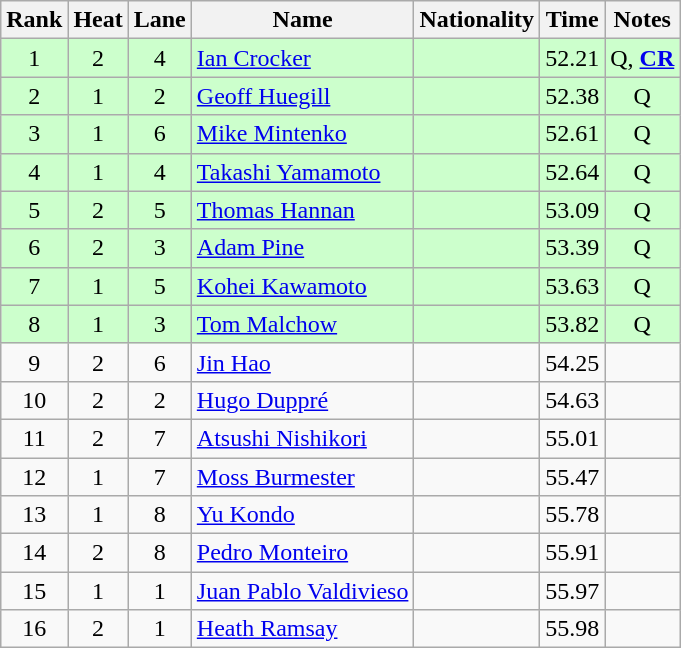<table class="wikitable sortable" style="text-align:center">
<tr>
<th>Rank</th>
<th>Heat</th>
<th>Lane</th>
<th>Name</th>
<th>Nationality</th>
<th>Time</th>
<th>Notes</th>
</tr>
<tr bgcolor=ccffcc>
<td>1</td>
<td>2</td>
<td>4</td>
<td align=left><a href='#'>Ian Crocker</a></td>
<td align=left></td>
<td>52.21</td>
<td>Q, <strong><a href='#'>CR</a></strong></td>
</tr>
<tr bgcolor=ccffcc>
<td>2</td>
<td>1</td>
<td>2</td>
<td align=left><a href='#'>Geoff Huegill</a></td>
<td align=left></td>
<td>52.38</td>
<td>Q</td>
</tr>
<tr bgcolor=ccffcc>
<td>3</td>
<td>1</td>
<td>6</td>
<td align=left><a href='#'>Mike Mintenko</a></td>
<td align=left></td>
<td>52.61</td>
<td>Q</td>
</tr>
<tr bgcolor=ccffcc>
<td>4</td>
<td>1</td>
<td>4</td>
<td align=left><a href='#'>Takashi Yamamoto</a></td>
<td align=left></td>
<td>52.64</td>
<td>Q</td>
</tr>
<tr bgcolor=ccffcc>
<td>5</td>
<td>2</td>
<td>5</td>
<td align=left><a href='#'>Thomas Hannan</a></td>
<td align=left></td>
<td>53.09</td>
<td>Q</td>
</tr>
<tr bgcolor=ccffcc>
<td>6</td>
<td>2</td>
<td>3</td>
<td align=left><a href='#'>Adam Pine</a></td>
<td align=left></td>
<td>53.39</td>
<td>Q</td>
</tr>
<tr bgcolor=ccffcc>
<td>7</td>
<td>1</td>
<td>5</td>
<td align=left><a href='#'>Kohei Kawamoto</a></td>
<td align=left></td>
<td>53.63</td>
<td>Q</td>
</tr>
<tr bgcolor=ccffcc>
<td>8</td>
<td>1</td>
<td>3</td>
<td align=left><a href='#'>Tom Malchow</a></td>
<td align=left></td>
<td>53.82</td>
<td>Q</td>
</tr>
<tr>
<td>9</td>
<td>2</td>
<td>6</td>
<td align=left><a href='#'>Jin Hao</a></td>
<td align=left></td>
<td>54.25</td>
<td></td>
</tr>
<tr>
<td>10</td>
<td>2</td>
<td>2</td>
<td align=left><a href='#'>Hugo Duppré</a></td>
<td align=left></td>
<td>54.63</td>
<td></td>
</tr>
<tr>
<td>11</td>
<td>2</td>
<td>7</td>
<td align=left><a href='#'>Atsushi Nishikori</a></td>
<td align=left></td>
<td>55.01</td>
<td></td>
</tr>
<tr>
<td>12</td>
<td>1</td>
<td>7</td>
<td align=left><a href='#'>Moss Burmester</a></td>
<td align=left></td>
<td>55.47</td>
<td></td>
</tr>
<tr>
<td>13</td>
<td>1</td>
<td>8</td>
<td align=left><a href='#'>Yu Kondo</a></td>
<td align=left></td>
<td>55.78</td>
<td></td>
</tr>
<tr>
<td>14</td>
<td>2</td>
<td>8</td>
<td align=left><a href='#'>Pedro Monteiro</a></td>
<td align=left></td>
<td>55.91</td>
<td></td>
</tr>
<tr>
<td>15</td>
<td>1</td>
<td>1</td>
<td align=left><a href='#'>Juan Pablo Valdivieso</a></td>
<td align=left></td>
<td>55.97</td>
<td></td>
</tr>
<tr>
<td>16</td>
<td>2</td>
<td>1</td>
<td align=left><a href='#'>Heath Ramsay</a></td>
<td align=left></td>
<td>55.98</td>
<td></td>
</tr>
</table>
